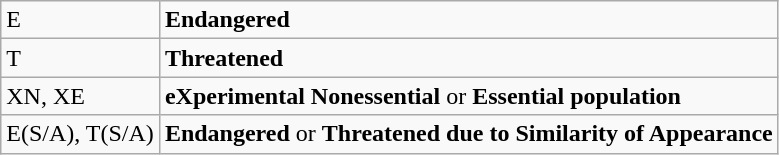<table class="wikitable" style="text-align:left">
<tr>
<td>E</td>
<td><strong>Endangered</strong></td>
</tr>
<tr>
<td>T</td>
<td><strong>Threatened</strong></td>
</tr>
<tr>
<td>XN, XE</td>
<td><strong>eXperimental Nonessential</strong> or <strong>Essential population</strong></td>
</tr>
<tr>
<td>E(S/A), T(S/A)</td>
<td><strong>Endangered</strong> or <strong>Threatened due to Similarity of Appearance</strong></td>
</tr>
</table>
